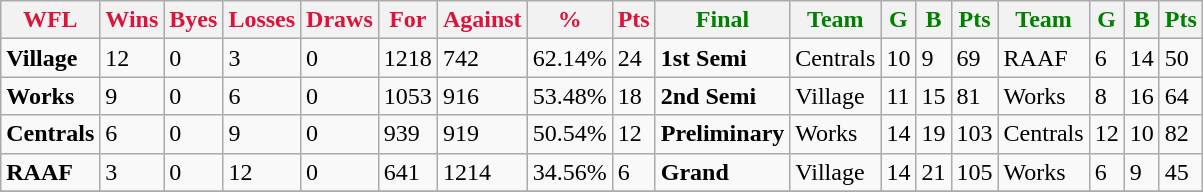<table class="wikitable">
<tr>
<th style="color:crimson">WFL</th>
<th style="color:crimson">Wins</th>
<th style="color:crimson">Byes</th>
<th style="color:crimson">Losses</th>
<th style="color:crimson">Draws</th>
<th style="color:crimson">For</th>
<th style="color:crimson">Against</th>
<th style="color:crimson">%</th>
<th style="color:crimson">Pts</th>
<th style="color:green">Final</th>
<th style="color:green">Team</th>
<th style="color:green">G</th>
<th style="color:green">B</th>
<th style="color:green">Pts</th>
<th style="color:green">Team</th>
<th style="color:green">G</th>
<th style="color:green">B</th>
<th style="color:green">Pts</th>
</tr>
<tr>
<td><strong>	Village	</strong></td>
<td>12</td>
<td>0</td>
<td>3</td>
<td>0</td>
<td>1218</td>
<td>742</td>
<td>62.14%</td>
<td>24</td>
<td><strong>1st Semi</strong></td>
<td>Centrals</td>
<td>10</td>
<td>9</td>
<td>69</td>
<td>RAAF</td>
<td>6</td>
<td>14</td>
<td>50</td>
</tr>
<tr>
<td><strong>	Works	</strong></td>
<td>9</td>
<td>0</td>
<td>6</td>
<td>0</td>
<td>1053</td>
<td>916</td>
<td>53.48%</td>
<td>18</td>
<td><strong>2nd Semi</strong></td>
<td>Village</td>
<td>11</td>
<td>15</td>
<td>81</td>
<td>Works</td>
<td>8</td>
<td>16</td>
<td>64</td>
</tr>
<tr>
<td><strong>	Centrals	</strong></td>
<td>6</td>
<td>0</td>
<td>9</td>
<td>0</td>
<td>939</td>
<td>919</td>
<td>50.54%</td>
<td>12</td>
<td><strong>Preliminary</strong></td>
<td>Works</td>
<td>14</td>
<td>19</td>
<td>103</td>
<td>Centrals</td>
<td>12</td>
<td>10</td>
<td>82</td>
</tr>
<tr>
<td><strong>	RAAF	</strong></td>
<td>3</td>
<td>0</td>
<td>12</td>
<td>0</td>
<td>641</td>
<td>1214</td>
<td>34.56%</td>
<td>6</td>
<td><strong>Grand</strong></td>
<td>Village</td>
<td>14</td>
<td>21</td>
<td>105</td>
<td>Works</td>
<td>6</td>
<td>9</td>
<td>45</td>
</tr>
<tr>
</tr>
</table>
